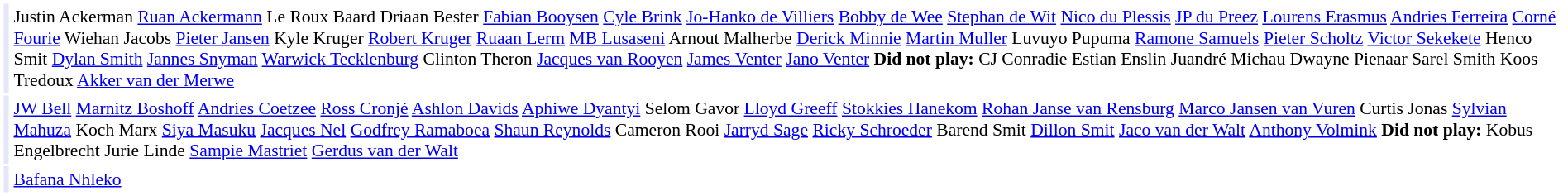<table cellpadding="2" style="border: 1px solid white; font-size:90%;">
<tr>
<td style="text-align:right;" bgcolor="lavender"></td>
<td style="text-align:left;">Justin Ackerman <a href='#'>Ruan Ackermann</a> Le Roux Baard Driaan Bester <a href='#'>Fabian Booysen</a> <a href='#'>Cyle Brink</a> <a href='#'>Jo-Hanko de Villiers</a> <a href='#'>Bobby de Wee</a> <a href='#'>Stephan de Wit</a> <a href='#'>Nico du Plessis</a> <a href='#'>JP du Preez</a> <a href='#'>Lourens Erasmus</a> <a href='#'>Andries Ferreira</a> <a href='#'>Corné Fourie</a> Wiehan Jacobs <a href='#'>Pieter Jansen</a> Kyle Kruger <a href='#'>Robert Kruger</a> <a href='#'>Ruaan Lerm</a> <a href='#'>MB Lusaseni</a> Arnout Malherbe <a href='#'>Derick Minnie</a> <a href='#'>Martin Muller</a> Luvuyo Pupuma <a href='#'>Ramone Samuels</a> <a href='#'>Pieter Scholtz</a> <a href='#'>Victor Sekekete</a> Henco Smit <a href='#'>Dylan Smith</a> <a href='#'>Jannes Snyman</a> <a href='#'>Warwick Tecklenburg</a> Clinton Theron <a href='#'>Jacques van Rooyen</a> <a href='#'>James Venter</a> <a href='#'>Jano Venter</a> <strong>Did not play:</strong> CJ Conradie Estian Enslin Juandré Michau Dwayne Pienaar Sarel Smith Koos Tredoux <a href='#'>Akker van der Merwe</a></td>
</tr>
<tr>
<td style="text-align:right;" bgcolor="lavender"></td>
<td style="text-align:left;"><a href='#'>JW Bell</a> <a href='#'>Marnitz Boshoff</a> <a href='#'>Andries Coetzee</a> <a href='#'>Ross Cronjé</a> <a href='#'>Ashlon Davids</a> <a href='#'>Aphiwe Dyantyi</a> Selom Gavor <a href='#'>Lloyd Greeff</a> <a href='#'>Stokkies Hanekom</a> <a href='#'>Rohan Janse van Rensburg</a> <a href='#'>Marco Jansen van Vuren</a> Curtis Jonas <a href='#'>Sylvian Mahuza</a> Koch Marx <a href='#'>Siya Masuku</a> <a href='#'>Jacques Nel</a> <a href='#'>Godfrey Ramaboea</a> <a href='#'>Shaun Reynolds</a> Cameron Rooi <a href='#'>Jarryd Sage</a> <a href='#'>Ricky Schroeder</a> Barend Smit <a href='#'>Dillon Smit</a> <a href='#'>Jaco van der Walt</a> <a href='#'>Anthony Volmink</a> <strong>Did not play:</strong> Kobus Engelbrecht Jurie Linde <a href='#'>Sampie Mastriet</a> <a href='#'>Gerdus van der Walt</a></td>
</tr>
<tr>
<td style="text-align:right;" bgcolor="lavender"></td>
<td style="text-align:left;"><a href='#'>Bafana Nhleko</a></td>
</tr>
</table>
